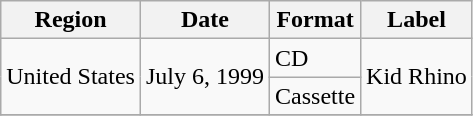<table class="wikitable plainrowheaders">
<tr>
<th scope="col">Region</th>
<th scope="col">Date</th>
<th scope="col">Format</th>
<th scope="col">Label</th>
</tr>
<tr>
<td rowspan="2">United States</td>
<td rowspan="2">July 6, 1999</td>
<td>CD</td>
<td rowspan="2">Kid Rhino</td>
</tr>
<tr>
<td>Cassette</td>
</tr>
<tr>
</tr>
</table>
